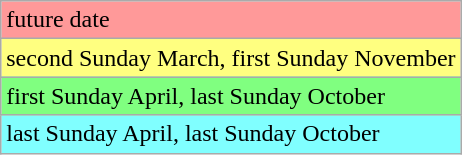<table class="wikitable">
<tr>
<td style="background:#ff9999">future date</td>
</tr>
<tr>
<td style="background:#ffff80">second Sunday March, first Sunday November</td>
</tr>
<tr>
<td style="background:#80ff80">first Sunday April, last Sunday October</td>
</tr>
<tr>
<td style="background:#80ffff">last Sunday April, last Sunday October</td>
</tr>
</table>
